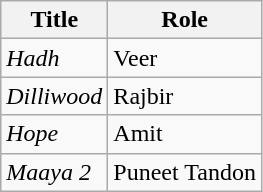<table class="wikitable">
<tr>
<th>Title</th>
<th>Role</th>
</tr>
<tr>
<td><em>Hadh</em></td>
<td>Veer</td>
</tr>
<tr>
<td><em>Dilliwood</em></td>
<td>Rajbir</td>
</tr>
<tr>
<td><em>Hope</em></td>
<td>Amit</td>
</tr>
<tr>
<td><em>Maaya 2</em></td>
<td>Puneet Tandon</td>
</tr>
</table>
